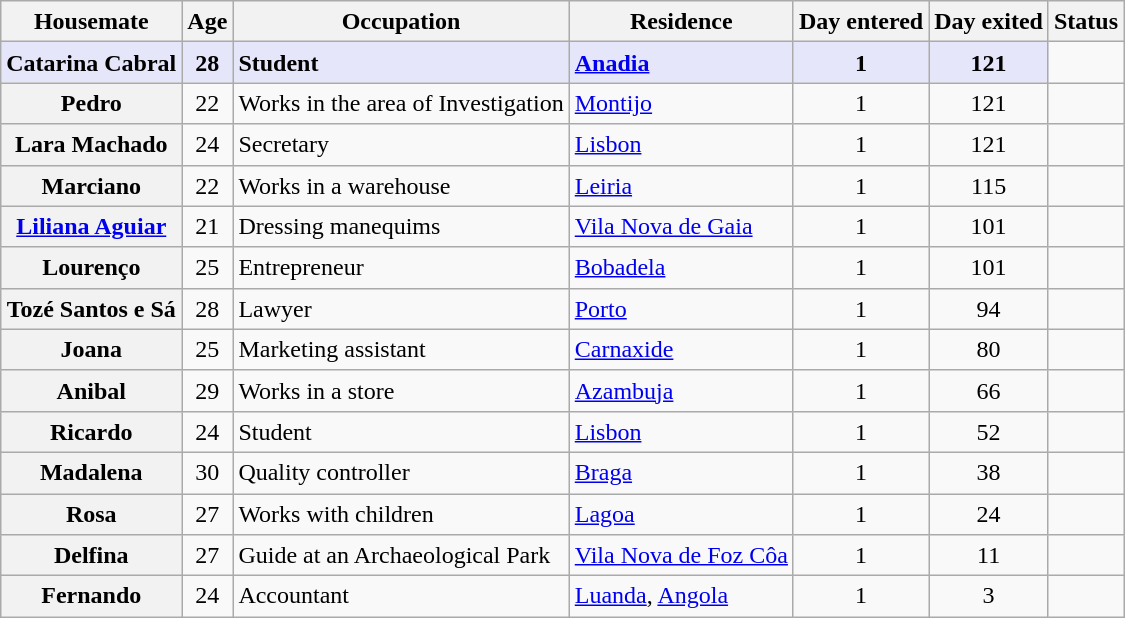<table class="wikitable sortable" style="text-align: left; line-height:20px; width:auto">
<tr>
<th>Housemate</th>
<th>Age</th>
<th>Occupation</th>
<th>Residence</th>
<th>Day entered</th>
<th>Day exited</th>
<th>Status</th>
</tr>
<tr>
<td style="text-align: center" bgcolor="E6E6FA"><strong>Catarina Cabral</strong></td>
<td style="text-align: center" bgcolor="E6E6FA"><strong>28</strong></td>
<td bgcolor="E6E6FA"><strong>Student</strong></td>
<td bgcolor="E6E6FA"><strong><a href='#'>Anadia</a></strong></td>
<td style="text-align: center" bgcolor="E6E6FA"><strong>1</strong></td>
<td style="text-align: center" bgcolor="E6E6FA"><strong>121</strong></td>
<td></td>
</tr>
<tr>
<th>Pedro</th>
<td style="text-align: center">22</td>
<td>Works in the area of Investigation</td>
<td><a href='#'>Montijo</a></td>
<td style="text-align: center">1</td>
<td style="text-align: center">121</td>
<td></td>
</tr>
<tr>
<th>Lara Machado</th>
<td style="text-align: center">24</td>
<td>Secretary</td>
<td><a href='#'>Lisbon</a></td>
<td style="text-align: center">1</td>
<td style="text-align: center">121</td>
<td></td>
</tr>
<tr>
<th>Marciano</th>
<td style="text-align: center">22</td>
<td>Works in a warehouse</td>
<td><a href='#'>Leiria</a></td>
<td style="text-align: center">1</td>
<td style="text-align: center">115</td>
<td></td>
</tr>
<tr>
<th><a href='#'>Liliana Aguiar</a></th>
<td style="text-align: center">21</td>
<td>Dressing manequims</td>
<td><a href='#'>Vila Nova de Gaia</a></td>
<td style="text-align: center">1</td>
<td style="text-align: center">101</td>
<td></td>
</tr>
<tr>
<th>Lourenço</th>
<td style="text-align: center">25</td>
<td>Entrepreneur</td>
<td><a href='#'>Bobadela</a></td>
<td style="text-align: center">1</td>
<td style="text-align: center">101</td>
<td></td>
</tr>
<tr>
<th>Tozé Santos e Sá</th>
<td style="text-align: center">28</td>
<td>Lawyer</td>
<td><a href='#'>Porto</a></td>
<td style="text-align: center">1</td>
<td style="text-align: center">94</td>
<td></td>
</tr>
<tr>
<th>Joana</th>
<td style="text-align: center">25</td>
<td>Marketing assistant</td>
<td><a href='#'>Carnaxide</a></td>
<td style="text-align: center">1</td>
<td style="text-align: center">80</td>
<td></td>
</tr>
<tr>
<th>Anibal</th>
<td style="text-align: center">29</td>
<td>Works in a store</td>
<td><a href='#'>Azambuja</a></td>
<td style="text-align: center">1</td>
<td style="text-align: center">66</td>
<td></td>
</tr>
<tr>
<th>Ricardo</th>
<td style="text-align: center">24</td>
<td>Student</td>
<td><a href='#'>Lisbon</a></td>
<td style="text-align: center">1</td>
<td style="text-align: center">52</td>
<td></td>
</tr>
<tr>
<th>Madalena</th>
<td style="text-align: center">30</td>
<td>Quality controller</td>
<td><a href='#'>Braga</a></td>
<td style="text-align: center">1</td>
<td style="text-align: center">38</td>
<td></td>
</tr>
<tr>
<th>Rosa</th>
<td style="text-align: center">27</td>
<td>Works with children</td>
<td><a href='#'>Lagoa</a></td>
<td style="text-align: center">1</td>
<td style="text-align: center">24</td>
<td></td>
</tr>
<tr>
<th>Delfina</th>
<td style="text-align: center">27</td>
<td>Guide at an Archaeological Park</td>
<td><a href='#'>Vila Nova de Foz Côa</a></td>
<td style="text-align: center">1</td>
<td style="text-align: center">11</td>
<td></td>
</tr>
<tr>
<th>Fernando</th>
<td style="text-align: center">24</td>
<td>Accountant</td>
<td><a href='#'>Luanda</a>, <a href='#'>Angola</a></td>
<td style="text-align: center">1</td>
<td style="text-align: center">3</td>
<td></td>
</tr>
</table>
